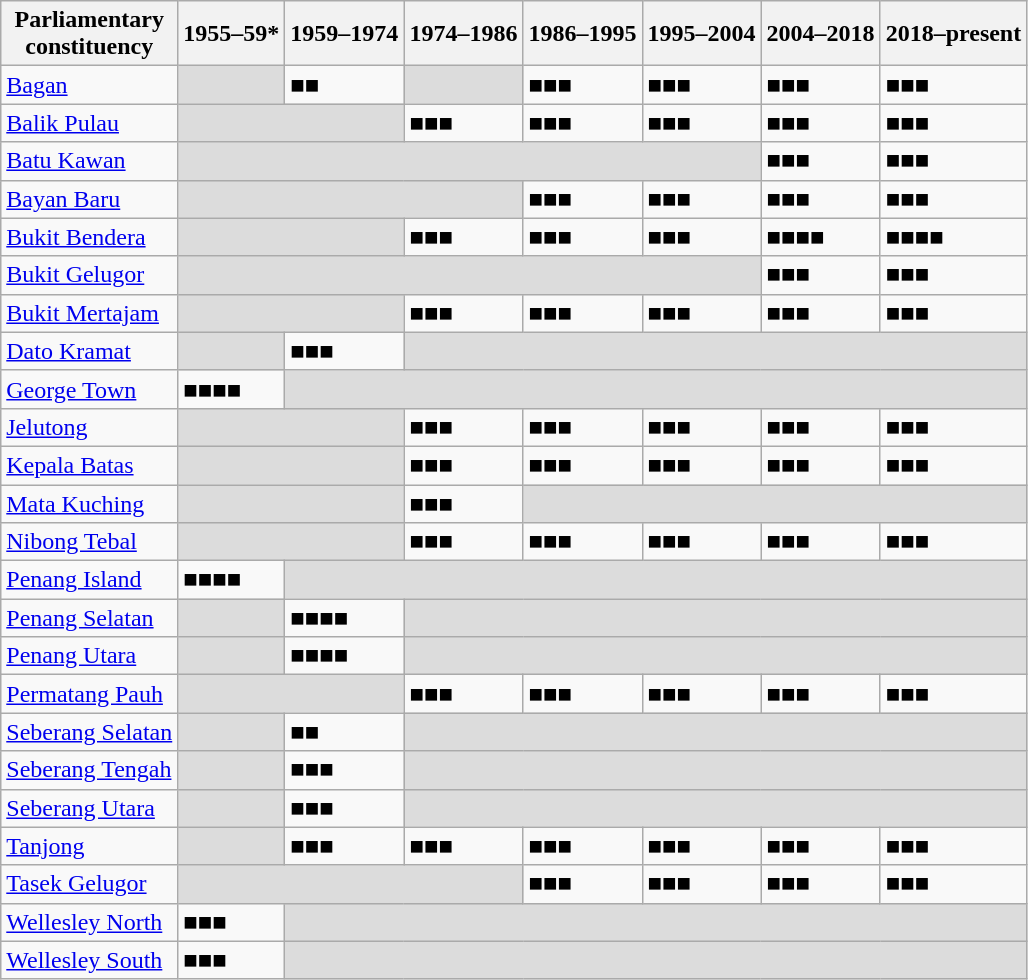<table class=wikitable>
<tr>
<th>Parliamentary<br>constituency</th>
<th>1955–59*</th>
<th>1959–1974</th>
<th>1974–1986</th>
<th>1986–1995</th>
<th>1995–2004</th>
<th>2004–2018</th>
<th>2018–present</th>
</tr>
<tr>
<td><a href='#'>Bagan</a></td>
<td bgcolor="dcdcdc"></td>
<td>■■</td>
<td bgcolor=dcdcdc></td>
<td>■■■</td>
<td>■■■</td>
<td>■■■</td>
<td>■■■</td>
</tr>
<tr>
<td><a href='#'>Balik Pulau</a></td>
<td colspan="2" bgcolor="dcdcdc"></td>
<td>■■■</td>
<td>■■■</td>
<td>■■■</td>
<td>■■■</td>
<td>■■■</td>
</tr>
<tr>
<td><a href='#'>Batu Kawan</a></td>
<td colspan="5" bgcolor="dcdcdc"></td>
<td>■■■</td>
<td>■■■</td>
</tr>
<tr>
<td><a href='#'>Bayan Baru</a></td>
<td colspan="3" bgcolor="dcdcdc"></td>
<td>■■■</td>
<td>■■■</td>
<td>■■■</td>
<td>■■■</td>
</tr>
<tr>
<td><a href='#'>Bukit Bendera</a></td>
<td colspan="2" bgcolor="dcdcdc"></td>
<td>■■■</td>
<td>■■■</td>
<td>■■■</td>
<td>■■■■</td>
<td>■■■■</td>
</tr>
<tr>
<td><a href='#'>Bukit Gelugor</a></td>
<td colspan="5" bgcolor="dcdcdc"></td>
<td>■■■</td>
<td>■■■</td>
</tr>
<tr>
<td><a href='#'>Bukit Mertajam</a></td>
<td colspan="2" bgcolor="dcdcdc"></td>
<td>■■■</td>
<td>■■■</td>
<td>■■■</td>
<td>■■■</td>
<td>■■■</td>
</tr>
<tr>
<td><a href='#'>Dato Kramat</a></td>
<td bgcolor="dcdcdc"></td>
<td>■■■</td>
<td colspan=5 bgcolor=dcdcdc></td>
</tr>
<tr>
<td><a href='#'>George Town</a></td>
<td>■■■■</td>
<td colspan=6 bgcolor=dcdcdc></td>
</tr>
<tr>
<td><a href='#'>Jelutong</a></td>
<td colspan="2" bgcolor="dcdcdc"></td>
<td>■■■</td>
<td>■■■</td>
<td>■■■</td>
<td>■■■</td>
<td>■■■</td>
</tr>
<tr>
<td><a href='#'>Kepala Batas</a></td>
<td colspan="2" bgcolor="dcdcdc"></td>
<td>■■■</td>
<td>■■■</td>
<td>■■■</td>
<td>■■■</td>
<td>■■■</td>
</tr>
<tr>
<td><a href='#'>Mata Kuching</a></td>
<td colspan="2" bgcolor="dcdcdc"></td>
<td>■■■</td>
<td colspan=4 bgcolor=dcdcdc></td>
</tr>
<tr>
<td><a href='#'>Nibong Tebal</a></td>
<td colspan="2" bgcolor="dcdcdc"></td>
<td>■■■</td>
<td>■■■</td>
<td>■■■</td>
<td>■■■</td>
<td>■■■</td>
</tr>
<tr>
<td><a href='#'>Penang Island</a></td>
<td>■■■■</td>
<td colspan=6 bgcolor=dcdcdc></td>
</tr>
<tr>
<td><a href='#'>Penang Selatan</a></td>
<td bgcolor="dcdcdc"></td>
<td>■■■■</td>
<td colspan=5 bgcolor=dcdcdc></td>
</tr>
<tr>
<td><a href='#'>Penang Utara</a></td>
<td bgcolor="dcdcdc"></td>
<td>■■■■</td>
<td colspan=5 bgcolor=dcdcdc></td>
</tr>
<tr>
<td><a href='#'>Permatang Pauh</a></td>
<td colspan="2" bgcolor="dcdcdc"></td>
<td>■■■</td>
<td>■■■</td>
<td>■■■</td>
<td>■■■</td>
<td>■■■</td>
</tr>
<tr>
<td><a href='#'>Seberang Selatan</a></td>
<td bgcolor="dcdcdc"></td>
<td>■■</td>
<td colspan=5 bgcolor=dcdcdc></td>
</tr>
<tr>
<td><a href='#'>Seberang Tengah</a></td>
<td bgcolor="dcdcdc"></td>
<td>■■■</td>
<td colspan=5 bgcolor=dcdcdc></td>
</tr>
<tr>
<td><a href='#'>Seberang Utara</a></td>
<td bgcolor="dcdcdc"></td>
<td>■■■</td>
<td colspan=5 bgcolor=dcdcdc></td>
</tr>
<tr>
<td><a href='#'>Tanjong</a></td>
<td bgcolor="dcdcdc"></td>
<td>■■■</td>
<td>■■■</td>
<td>■■■</td>
<td>■■■</td>
<td>■■■</td>
<td>■■■</td>
</tr>
<tr>
<td><a href='#'>Tasek Gelugor</a></td>
<td colspan="3" bgcolor="dcdcdc"></td>
<td>■■■</td>
<td>■■■</td>
<td>■■■</td>
<td>■■■</td>
</tr>
<tr>
<td><a href='#'>Wellesley North</a></td>
<td>■■■</td>
<td colspan=6 bgcolor=dcdcdc></td>
</tr>
<tr>
<td><a href='#'>Wellesley South</a></td>
<td>■■■</td>
<td colspan=6 bgcolor=dcdcdc></td>
</tr>
</table>
